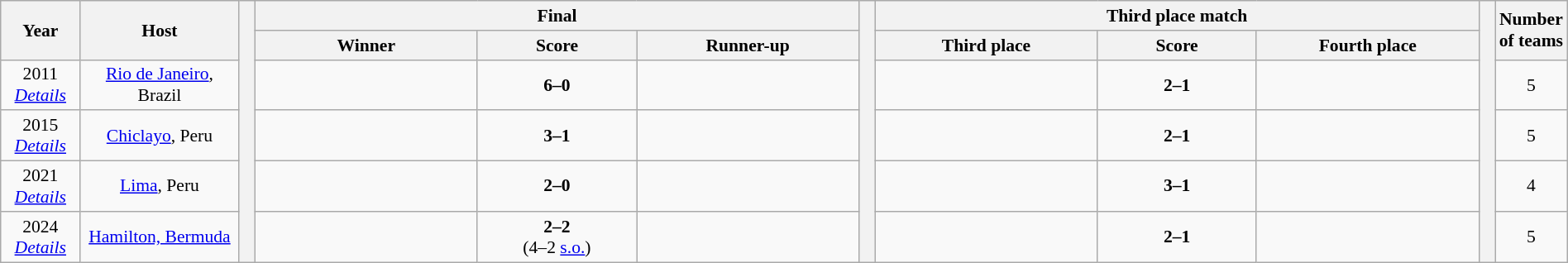<table class="wikitable" style="text-align:center;width:100%; font-size:90%;">
<tr>
<th rowspan=2 width=5%>Year</th>
<th rowspan=2 width=10%>Host</th>
<th width=1% rowspan=6></th>
<th colspan=3>Final</th>
<th width=1% rowspan=6></th>
<th colspan=3>Third place match</th>
<th width=1% rowspan=6></th>
<th width=4% rowspan=2>Number of teams</th>
</tr>
<tr>
<th width=14%>Winner</th>
<th width=10%>Score</th>
<th width=14%>Runner-up</th>
<th width=14%>Third place</th>
<th width=10%>Score</th>
<th width=14%>Fourth place</th>
</tr>
<tr>
<td>2011<br><em><a href='#'>Details</a></em></td>
<td><a href='#'>Rio de Janeiro</a>, Brazil</td>
<td><strong></strong></td>
<td><strong>6–0</strong></td>
<td></td>
<td></td>
<td><strong>2–1</strong></td>
<td></td>
<td>5</td>
</tr>
<tr>
<td>2015<br><em><a href='#'>Details</a></em></td>
<td><a href='#'>Chiclayo</a>, Peru</td>
<td><strong></strong></td>
<td><strong>3–1</strong></td>
<td></td>
<td></td>
<td><strong>2–1</strong></td>
<td></td>
<td>5</td>
</tr>
<tr>
<td>2021<br><em><a href='#'>Details</a></em></td>
<td><a href='#'>Lima</a>, Peru</td>
<td><strong></strong></td>
<td><strong>2–0</strong></td>
<td></td>
<td></td>
<td><strong>3–1</strong></td>
<td></td>
<td>4</td>
</tr>
<tr>
<td>2024<br><em><a href='#'>Details</a></em></td>
<td><a href='#'>Hamilton, Bermuda</a></td>
<td><strong></strong></td>
<td><strong>2–2</strong><br>(4–2 <a href='#'>s.o.</a>)</td>
<td></td>
<td></td>
<td><strong>2–1</strong></td>
<td></td>
<td>5</td>
</tr>
</table>
